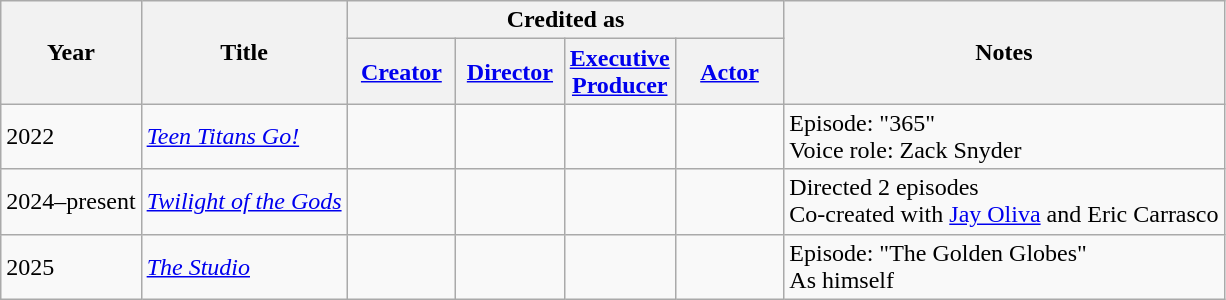<table class="wikitable plainrowheaders">
<tr>
<th rowspan="2">Year</th>
<th rowspan="2">Title</th>
<th colspan="4">Credited as</th>
<th rowspan="2">Notes</th>
</tr>
<tr>
<th width="65"><a href='#'>Creator</a></th>
<th width="65"><a href='#'>Director</a></th>
<th width=65><a href='#'>Executive<br>Producer</a></th>
<th width=65><a href='#'>Actor</a></th>
</tr>
<tr>
<td>2022</td>
<td><em><a href='#'>Teen Titans Go!</a></em></td>
<td></td>
<td></td>
<td></td>
<td></td>
<td>Episode: "365"<br>Voice role: Zack Snyder</td>
</tr>
<tr>
<td>2024–present</td>
<td><em><a href='#'>Twilight of the Gods</a></em></td>
<td></td>
<td></td>
<td></td>
<td></td>
<td>Directed 2 episodes<br>Co-created with <a href='#'>Jay Oliva</a> and Eric Carrasco</td>
</tr>
<tr>
<td>2025</td>
<td><em><a href='#'>The Studio</a></em></td>
<td></td>
<td></td>
<td></td>
<td></td>
<td>Episode: "The Golden Globes"<br>As himself</td>
</tr>
</table>
